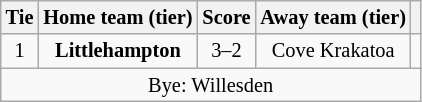<table class="wikitable" style="text-align:center; font-size:85%">
<tr>
<th>Tie</th>
<th>Home team (tier)</th>
<th>Score</th>
<th>Away team (tier)</th>
<th></th>
</tr>
<tr>
<td align="center">1</td>
<td><strong>Littlehampton</strong></td>
<td align="center">3–2</td>
<td>Cove Krakatoa</td>
<td></td>
</tr>
<tr>
<td colspan="5" align="center">Bye: Willesden</td>
</tr>
</table>
